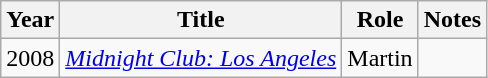<table class="wikitable sortable">
<tr>
<th>Year</th>
<th>Title</th>
<th>Role</th>
<th>Notes</th>
</tr>
<tr>
<td>2008</td>
<td><em><a href='#'>Midnight Club: Los Angeles</a></em></td>
<td>Martin</td>
<td></td>
</tr>
</table>
